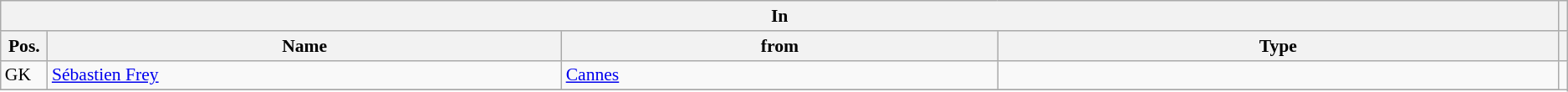<table class="wikitable" style="font-size:90%;">
<tr>
<th colspan="4">In</th>
<th></th>
</tr>
<tr>
<th width=3%>Pos.</th>
<th width=33%>Name</th>
<th width=28%>from</th>
<th width=36%>Type</th>
<th></th>
</tr>
<tr>
<td>GK</td>
<td><a href='#'>Sébastien Frey</a></td>
<td><a href='#'>Cannes</a></td>
<td></td>
</tr>
<tr>
</tr>
</table>
